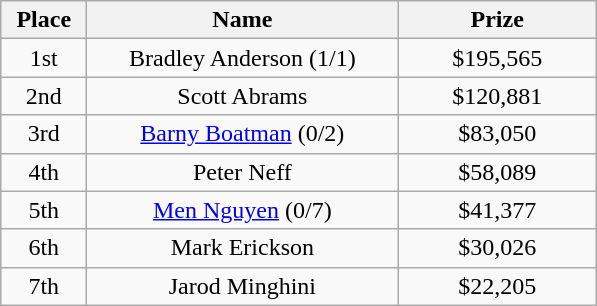<table class="wikitable">
<tr>
<th width="50">Place</th>
<th width="200">Name</th>
<th width="125">Prize</th>
</tr>
<tr>
<td align = "center">1st</td>
<td align = "center"> Bradley Anderson (1/1)</td>
<td align = "center">$195,565</td>
</tr>
<tr>
<td align = "center">2nd</td>
<td align = "center"> Scott Abrams</td>
<td align = "center">$120,881</td>
</tr>
<tr>
<td align = "center">3rd</td>
<td align = "center"> <a href='#'>Barny Boatman</a> (0/2)</td>
<td align = "center">$83,050</td>
</tr>
<tr>
<td align = "center">4th</td>
<td align = "center"> Peter Neff</td>
<td align = "center">$58,089</td>
</tr>
<tr>
<td align = "center">5th</td>
<td align = "center"> <a href='#'>Men Nguyen</a> (0/7)</td>
<td align = "center">$41,377</td>
</tr>
<tr>
<td align = "center">6th</td>
<td align = "center"> Mark Erickson</td>
<td align = "center">$30,026</td>
</tr>
<tr>
<td align = "center">7th</td>
<td align = "center"> Jarod Minghini</td>
<td align = "center">$22,205</td>
</tr>
</table>
